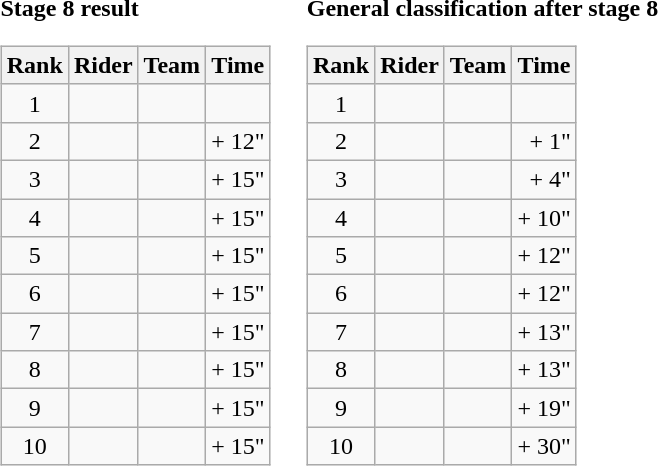<table>
<tr>
<td><strong>Stage 8 result</strong><br><table class="wikitable">
<tr>
<th scope="col">Rank</th>
<th scope="col">Rider</th>
<th scope="col">Team</th>
<th scope="col">Time</th>
</tr>
<tr>
<td style="text-align:center;">1</td>
<td></td>
<td></td>
<td style="text-align:right;"></td>
</tr>
<tr>
<td style="text-align:center;">2</td>
<td></td>
<td></td>
<td style="text-align:right;">+ 12"</td>
</tr>
<tr>
<td style="text-align:center;">3</td>
<td></td>
<td></td>
<td style="text-align:right;">+ 15"</td>
</tr>
<tr>
<td style="text-align:center;">4</td>
<td></td>
<td></td>
<td style="text-align:right;">+ 15"</td>
</tr>
<tr>
<td style="text-align:center;">5</td>
<td></td>
<td></td>
<td style="text-align:right;">+ 15"</td>
</tr>
<tr>
<td style="text-align:center;">6</td>
<td></td>
<td></td>
<td style="text-align:right;">+ 15"</td>
</tr>
<tr>
<td style="text-align:center;">7</td>
<td></td>
<td></td>
<td style="text-align:right;">+ 15"</td>
</tr>
<tr>
<td style="text-align:center;">8</td>
<td></td>
<td></td>
<td style="text-align:right;">+ 15"</td>
</tr>
<tr>
<td style="text-align:center;">9</td>
<td></td>
<td></td>
<td style="text-align:right;">+ 15"</td>
</tr>
<tr>
<td style="text-align:center;">10</td>
<td></td>
<td></td>
<td style="text-align:right;">+ 15"</td>
</tr>
</table>
</td>
<td></td>
<td><strong>General classification after stage 8</strong><br><table class="wikitable">
<tr>
<th scope="col">Rank</th>
<th scope="col">Rider</th>
<th scope="col">Team</th>
<th scope="col">Time</th>
</tr>
<tr>
<td style="text-align:center;">1</td>
<td>  </td>
<td></td>
<td style="text-align:right;"></td>
</tr>
<tr>
<td style="text-align:center;">2</td>
<td></td>
<td></td>
<td style="text-align:right;">+ 1"</td>
</tr>
<tr>
<td style="text-align:center;">3</td>
<td></td>
<td></td>
<td style="text-align:right;">+ 4"</td>
</tr>
<tr>
<td style="text-align:center;">4</td>
<td></td>
<td></td>
<td style="text-align:right;">+ 10"</td>
</tr>
<tr>
<td style="text-align:center;">5</td>
<td></td>
<td></td>
<td style="text-align:right;">+ 12"</td>
</tr>
<tr>
<td style="text-align:center;">6</td>
<td></td>
<td></td>
<td style="text-align:right;">+ 12"</td>
</tr>
<tr>
<td style="text-align:center;">7</td>
<td></td>
<td></td>
<td style="text-align:right;">+ 13"</td>
</tr>
<tr>
<td style="text-align:center;">8</td>
<td></td>
<td></td>
<td style="text-align:right;">+ 13"</td>
</tr>
<tr>
<td style="text-align:center;">9</td>
<td> </td>
<td></td>
<td style="text-align:right;">+ 19"</td>
</tr>
<tr>
<td style="text-align:center;">10</td>
<td> </td>
<td></td>
<td style="text-align:right;">+ 30"</td>
</tr>
</table>
</td>
</tr>
</table>
